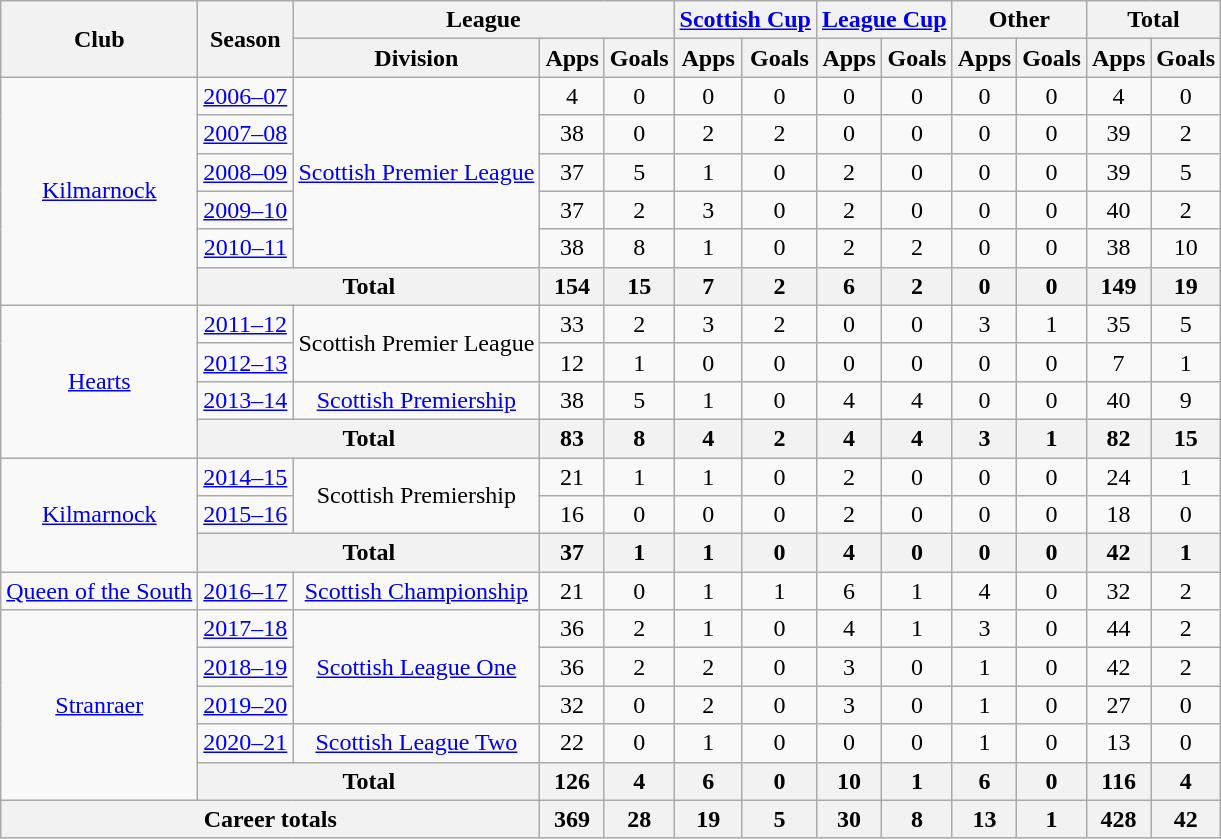<table class="wikitable" style="text-align: center">
<tr>
<th rowspan=2>Club</th>
<th rowspan=2>Season</th>
<th colspan=3>League</th>
<th colspan=2><a href='#'>Scottish Cup</a></th>
<th colspan=2><a href='#'>League Cup</a></th>
<th colspan=2>Other</th>
<th colspan=2>Total</th>
</tr>
<tr>
<th>Division</th>
<th>Apps</th>
<th>Goals</th>
<th>Apps</th>
<th>Goals</th>
<th>Apps</th>
<th>Goals</th>
<th>Apps</th>
<th>Goals</th>
<th>Apps</th>
<th>Goals</th>
</tr>
<tr>
<td rowspan="6"><a href='#'>Kilmarnock</a></td>
<td><a href='#'>2006–07</a></td>
<td rowspan="5"><a href='#'>Scottish Premier League</a></td>
<td>4</td>
<td>0</td>
<td>0</td>
<td>0</td>
<td>0</td>
<td>0</td>
<td>0</td>
<td>0</td>
<td>4</td>
<td>0</td>
</tr>
<tr>
<td><a href='#'>2007–08</a></td>
<td>38</td>
<td>0</td>
<td>2</td>
<td>2</td>
<td>0</td>
<td>0</td>
<td>0</td>
<td>0</td>
<td>39</td>
<td>2</td>
</tr>
<tr>
<td><a href='#'>2008–09</a></td>
<td>37</td>
<td>5</td>
<td>1</td>
<td>0</td>
<td>2</td>
<td>0</td>
<td>0</td>
<td>0</td>
<td>39</td>
<td>5</td>
</tr>
<tr>
<td><a href='#'>2009–10</a></td>
<td>37</td>
<td>2</td>
<td>3</td>
<td>0</td>
<td>2</td>
<td>0</td>
<td>0</td>
<td>0</td>
<td>40</td>
<td>2</td>
</tr>
<tr>
<td><a href='#'>2010–11</a></td>
<td>38</td>
<td>8</td>
<td>1</td>
<td>0</td>
<td>2</td>
<td>2</td>
<td>0</td>
<td>0</td>
<td>38</td>
<td>10</td>
</tr>
<tr>
<th colspan="2">Total</th>
<th>154</th>
<th>15</th>
<th>7</th>
<th>2</th>
<th>6</th>
<th>2</th>
<th>0</th>
<th>0</th>
<th>149</th>
<th>19</th>
</tr>
<tr>
<td rowspan="4"><a href='#'>Hearts</a></td>
<td><a href='#'>2011–12</a></td>
<td rowspan="2">Scottish Premier League</td>
<td>33</td>
<td>2</td>
<td>3</td>
<td>2</td>
<td>0</td>
<td>0</td>
<td>3</td>
<td>1</td>
<td>35</td>
<td>5</td>
</tr>
<tr>
<td><a href='#'>2012–13</a></td>
<td>12</td>
<td>1</td>
<td>0</td>
<td>0</td>
<td>0</td>
<td>0</td>
<td>0</td>
<td>0</td>
<td>7</td>
<td>1</td>
</tr>
<tr>
<td><a href='#'>2013–14</a></td>
<td><a href='#'>Scottish Premiership</a></td>
<td>38</td>
<td>5</td>
<td>1</td>
<td>0</td>
<td>4</td>
<td>4</td>
<td>0</td>
<td>0</td>
<td>40</td>
<td>9</td>
</tr>
<tr>
<th colspan="2">Total</th>
<th>83</th>
<th>8</th>
<th>4</th>
<th>2</th>
<th>4</th>
<th>4</th>
<th>3</th>
<th>1</th>
<th>82</th>
<th>15</th>
</tr>
<tr>
<td rowspan="3"><a href='#'>Kilmarnock</a></td>
<td><a href='#'>2014–15</a></td>
<td rowspan="2">Scottish Premiership</td>
<td>21</td>
<td>1</td>
<td>1</td>
<td>0</td>
<td>2</td>
<td>0</td>
<td>0</td>
<td>0</td>
<td>24</td>
<td>1</td>
</tr>
<tr>
<td><a href='#'>2015–16</a></td>
<td>16</td>
<td>0</td>
<td>0</td>
<td>0</td>
<td>2</td>
<td>0</td>
<td>0</td>
<td>0</td>
<td>18</td>
<td>0</td>
</tr>
<tr>
<th colspan="2">Total</th>
<th>37</th>
<th>1</th>
<th>1</th>
<th>0</th>
<th>4</th>
<th>0</th>
<th>0</th>
<th>0</th>
<th>42</th>
<th>1</th>
</tr>
<tr>
<td><a href='#'>Queen of the South</a></td>
<td><a href='#'>2016–17</a></td>
<td><a href='#'>Scottish Championship</a></td>
<td>21</td>
<td>0</td>
<td>1</td>
<td>1</td>
<td>6</td>
<td>1</td>
<td>4</td>
<td>0</td>
<td>32</td>
<td>2</td>
</tr>
<tr>
<td rowspan="5"><a href='#'>Stranraer</a></td>
<td><a href='#'>2017–18</a></td>
<td rowspan="3"><a href='#'>Scottish League One</a></td>
<td>36</td>
<td>2</td>
<td>1</td>
<td>0</td>
<td>4</td>
<td>1</td>
<td>3</td>
<td>0</td>
<td>44</td>
<td>2</td>
</tr>
<tr>
<td><a href='#'>2018–19</a></td>
<td>36</td>
<td>2</td>
<td>2</td>
<td>0</td>
<td>3</td>
<td>0</td>
<td>1</td>
<td>0</td>
<td>42</td>
<td>2</td>
</tr>
<tr>
<td><a href='#'>2019–20</a></td>
<td>32</td>
<td>0</td>
<td>2</td>
<td>0</td>
<td>3</td>
<td>0</td>
<td>1</td>
<td>0</td>
<td>27</td>
<td>0</td>
</tr>
<tr>
<td><a href='#'>2020–21</a></td>
<td><a href='#'>Scottish League Two</a></td>
<td>22</td>
<td>0</td>
<td>1</td>
<td>0</td>
<td>0</td>
<td>0</td>
<td>1</td>
<td>0</td>
<td>13</td>
<td>0</td>
</tr>
<tr>
<th colspan="2">Total</th>
<th>126</th>
<th>4</th>
<th>6</th>
<th>0</th>
<th>10</th>
<th>1</th>
<th>6</th>
<th>0</th>
<th>116</th>
<th>4</th>
</tr>
<tr>
<th colspan="3">Career totals</th>
<th>369</th>
<th>28</th>
<th>19</th>
<th>5</th>
<th>30</th>
<th>8</th>
<th>13</th>
<th>1</th>
<th>428</th>
<th>42</th>
</tr>
</table>
